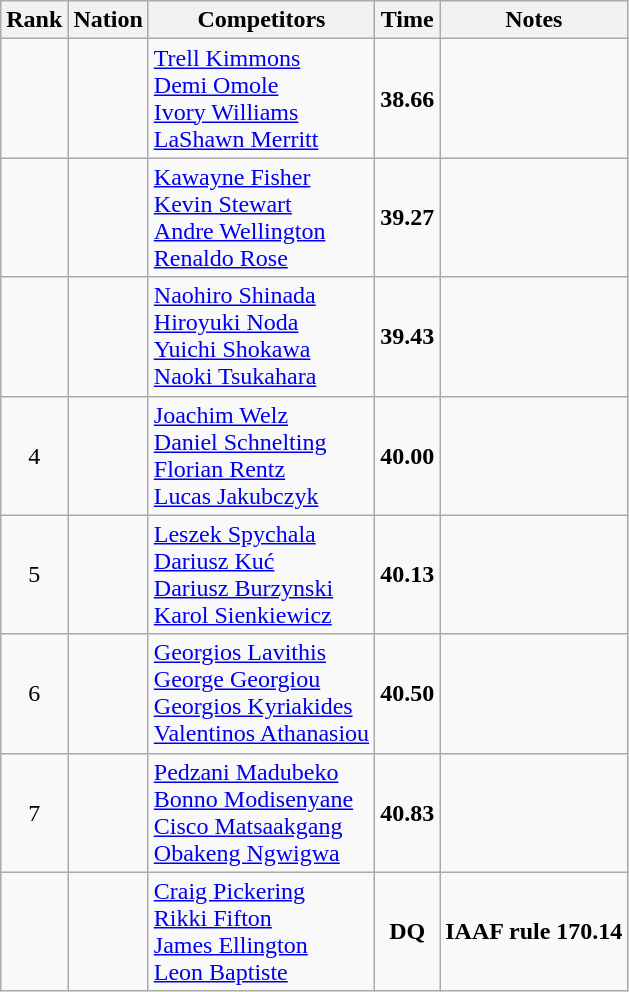<table class="wikitable sortable" style="text-align:center">
<tr>
<th>Rank</th>
<th>Nation</th>
<th>Competitors</th>
<th>Time</th>
<th>Notes</th>
</tr>
<tr>
<td></td>
<td align=left></td>
<td align=left><a href='#'>Trell Kimmons</a><br><a href='#'>Demi Omole</a><br><a href='#'>Ivory Williams</a><br><a href='#'>LaShawn Merritt</a></td>
<td><strong>38.66</strong></td>
<td></td>
</tr>
<tr>
<td></td>
<td align=left></td>
<td align=left><a href='#'>Kawayne Fisher</a><br><a href='#'>Kevin Stewart</a><br><a href='#'>Andre Wellington</a><br><a href='#'>Renaldo Rose</a></td>
<td><strong>39.27</strong></td>
<td></td>
</tr>
<tr>
<td></td>
<td align=left></td>
<td align=left><a href='#'>Naohiro Shinada</a><br><a href='#'>Hiroyuki Noda</a><br><a href='#'>Yuichi Shokawa</a><br><a href='#'>Naoki Tsukahara</a></td>
<td><strong>39.43</strong></td>
<td></td>
</tr>
<tr>
<td>4</td>
<td align=left></td>
<td align=left><a href='#'>Joachim Welz</a><br><a href='#'>Daniel Schnelting</a><br><a href='#'>Florian Rentz</a><br><a href='#'>Lucas Jakubczyk</a></td>
<td><strong>40.00</strong></td>
<td></td>
</tr>
<tr>
<td>5</td>
<td align=left></td>
<td align=left><a href='#'>Leszek Spychala</a><br><a href='#'>Dariusz Kuć</a><br><a href='#'>Dariusz Burzynski</a><br><a href='#'>Karol Sienkiewicz</a></td>
<td><strong>40.13</strong></td>
<td></td>
</tr>
<tr>
<td>6</td>
<td align=left></td>
<td align=left><a href='#'>Georgios Lavithis</a><br><a href='#'>George Georgiou</a><br><a href='#'>Georgios Kyriakides</a><br><a href='#'>Valentinos Athanasiou</a></td>
<td><strong>40.50</strong></td>
<td></td>
</tr>
<tr>
<td>7</td>
<td align=left></td>
<td align=left><a href='#'>Pedzani Madubeko</a><br><a href='#'>Bonno Modisenyane</a><br><a href='#'>Cisco Matsaakgang</a><br><a href='#'>Obakeng Ngwigwa</a></td>
<td><strong>40.83</strong></td>
<td></td>
</tr>
<tr>
<td></td>
<td align=left></td>
<td align=left><a href='#'>Craig Pickering</a><br><a href='#'>Rikki Fifton</a><br><a href='#'>James Ellington</a><br><a href='#'>Leon Baptiste</a></td>
<td><strong>DQ</strong></td>
<td><strong>IAAF rule 170.14</strong></td>
</tr>
</table>
